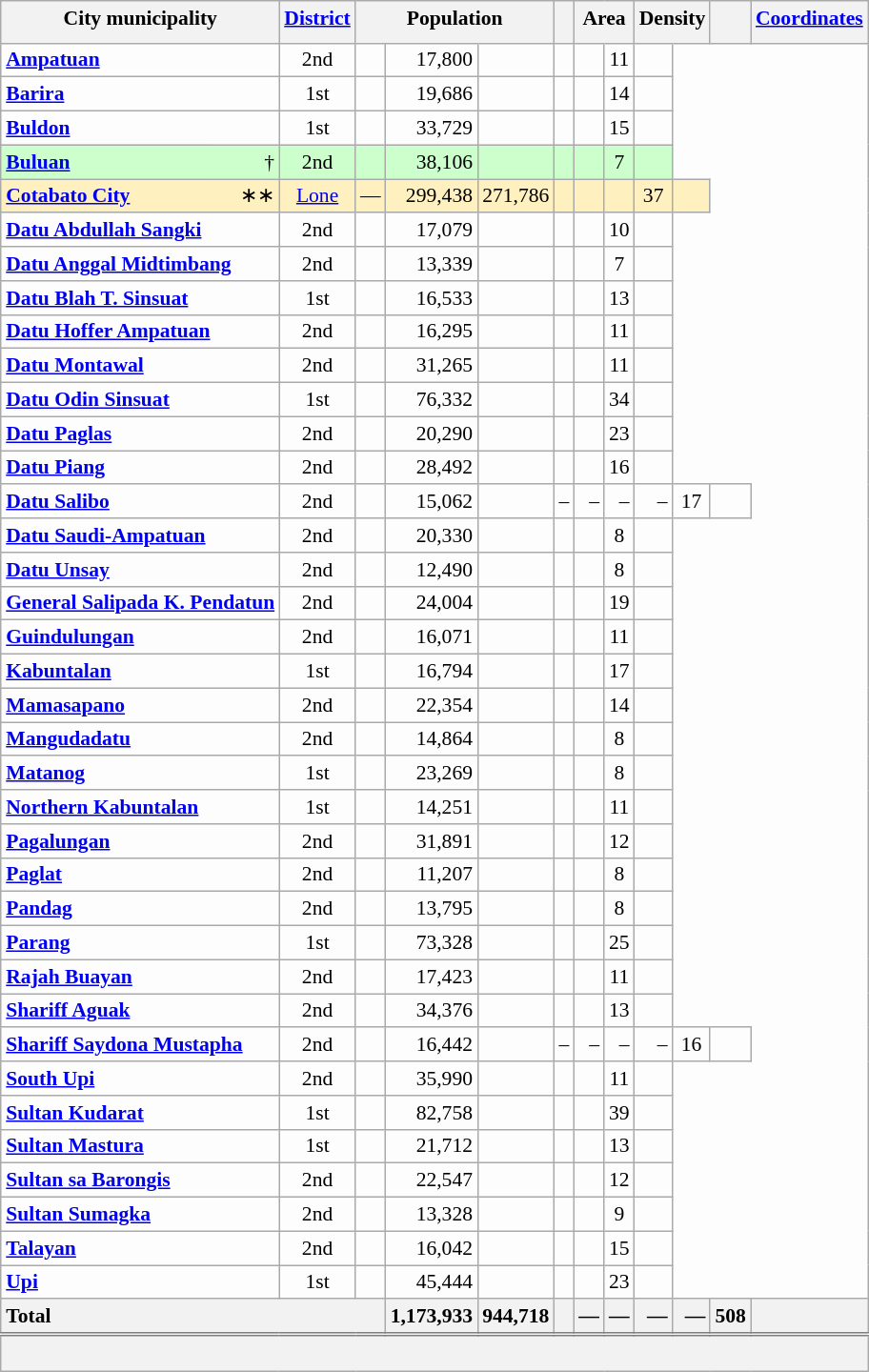<table class="wikitable sortable" style="margin:auto;table-layout:fixed;text-align:right;background-color:#FDFDFD;font-size:90%;border-collapse:collapse;">
<tr>
<th scope="col" style="border-bottom:none;" class="unsortable" colspan=2>City  municipality</th>
<th scope="col" style="border-bottom:none;" class="unsortable"><a href='#'>District</a></th>
<th scope="col" style="border-bottom:none;" class="unsortable" colspan=3>Population</th>
<th scope="col" style="border-bottom:none;" class="unsortable"></th>
<th scope="col" style="border-bottom:none;" class="unsortable" colspan=2>Area</th>
<th scope="col" style="border-bottom:none;" class="unsortable" colspan=2>Density</th>
<th scope="col" style="border-bottom:none;" class="unsortable"></th>
<th scope="col" style="border-bottom:none;" class="unsortable"><a href='#'>Coordinates</a></th>
</tr>
<tr>
<th scope="col" style="border-top:none;" colspan=2></th>
<th scope="col" style="border-top:none;"></th>
<th scope="col" style="border-style:hidden hidden solid solid;" colspan=2></th>
<th scope="col" style="border-style:hidden solid solid hidden;"></th>
<th scope="col" style="border-top:none;"></th>
<th scope="col" style="border-style:hidden hidden solid solid;"></th>
<th scope="col" style="border-style:hidden solid solid hidden;" class="unsortable"></th>
<th scope="col" style="border-style:hidden hidden solid solid;"></th>
<th scope="col" style="border-style:hidden solid solid hidden;" class="unsortable"></th>
<th scope="col" style="border-top:none;"></th>
<th scope="col" style="border-top:none;"></th>
</tr>
<tr>
<th scope="row" style="text-align:left;background-color:initial;" colspan=2><a href='#'>Ampatuan</a></th>
<td style="text-align:center;">2nd</td>
<td></td>
<td>17,800</td>
<td></td>
<td></td>
<td></td>
<td style="text-align:center;">11</td>
<td style="text-align:center;"></td>
</tr>
<tr>
<th scope="row" style="text-align:left;background-color:initial;" colspan=2><a href='#'>Barira</a></th>
<td style="text-align:center;">1st</td>
<td></td>
<td>19,686</td>
<td></td>
<td></td>
<td></td>
<td style="text-align:center;">14</td>
<td style="text-align:center;"></td>
</tr>
<tr>
<th scope="row" style="text-align:left;background-color:initial;" colspan=2><a href='#'>Buldon</a></th>
<td style="text-align:center;">1st</td>
<td></td>
<td>33,729</td>
<td></td>
<td></td>
<td></td>
<td style="text-align:center;">15</td>
<td style="text-align:center;"></td>
</tr>
<tr style="background-color:#CCFFCC;">
<th scope="row" style="text-align:left;background-color:#CCFFCC;border-right:0;"><a href='#'>Buluan</a></th>
<td style="text-align:right;border-left:0;">†</td>
<td style="text-align:center;">2nd</td>
<td></td>
<td>38,106</td>
<td></td>
<td></td>
<td></td>
<td style="text-align:center;">7</td>
<td style="text-align:center;"></td>
</tr>
<tr style="background-color:#FFF1BF;">
<th scope="row" style="text-align:left;background-color:initial;border-right:0;"><a href='#'>Cotabato City</a></th>
<td style="text-align:right;border-left:0;">∗∗</td>
<td style="text-align:center;"><a href='#'>Lone</a></td>
<td>—</td>
<td>299,438</td>
<td>271,786</td>
<td></td>
<td></td>
<td></td>
<td style="text-align:center;">37</td>
<td style="text-align:center;"></td>
</tr>
<tr>
<th scope="row" style="text-align:left;background-color:initial;" colspan=2><a href='#'>Datu Abdullah Sangki</a></th>
<td style="text-align:center;">2nd</td>
<td></td>
<td>17,079</td>
<td></td>
<td></td>
<td></td>
<td style="text-align:center;">10</td>
<td style="text-align:center;"></td>
</tr>
<tr>
<th scope="row" style="text-align:left;background-color:initial;" colspan=2><a href='#'>Datu Anggal Midtimbang</a></th>
<td style="text-align:center;">2nd</td>
<td></td>
<td>13,339</td>
<td></td>
<td></td>
<td></td>
<td style="text-align:center;">7</td>
<td style="text-align:center;"></td>
</tr>
<tr>
<th scope="row" style="text-align:left;background-color:initial;" colspan=2><a href='#'>Datu Blah T. Sinsuat</a></th>
<td style="text-align:center;">1st</td>
<td></td>
<td>16,533</td>
<td></td>
<td></td>
<td></td>
<td style="text-align:center;">13</td>
<td style="text-align:center;"><em></em></td>
</tr>
<tr>
<th scope="row" style="text-align:left;background-color:initial;" colspan=2><a href='#'>Datu Hoffer Ampatuan</a></th>
<td style="text-align:center;">2nd</td>
<td></td>
<td>16,295</td>
<td></td>
<td></td>
<td></td>
<td style="text-align:center;">11</td>
<td style="text-align:center;"></td>
</tr>
<tr>
<th scope="row" style="text-align:left;background-color:initial;" colspan=2><a href='#'>Datu Montawal</a></th>
<td style="text-align:center;">2nd</td>
<td></td>
<td>31,265</td>
<td></td>
<td></td>
<td></td>
<td style="text-align:center;">11</td>
<td style="text-align:center;"></td>
</tr>
<tr>
<th scope="row" style="text-align:left;background-color:initial;" colspan=2><a href='#'>Datu Odin Sinsuat</a></th>
<td style="text-align:center;">1st</td>
<td></td>
<td>76,332</td>
<td></td>
<td></td>
<td></td>
<td style="text-align:center;">34</td>
<td style="text-align:center;"></td>
</tr>
<tr>
<th scope="row" style="text-align:left;background-color:initial;" colspan=2><a href='#'>Datu Paglas</a></th>
<td style="text-align:center;">2nd</td>
<td></td>
<td>20,290</td>
<td></td>
<td></td>
<td></td>
<td style="text-align:center;">23</td>
<td style="text-align:center;"></td>
</tr>
<tr>
<th scope="row" style="text-align:left;background-color:initial;" colspan=2><a href='#'>Datu Piang</a></th>
<td style="text-align:center;">2nd</td>
<td></td>
<td>28,492</td>
<td></td>
<td></td>
<td></td>
<td style="text-align:center;">16</td>
<td style="text-align:center;"></td>
</tr>
<tr>
<th scope="row" style="text-align:left;background-color:initial;" colspan=2><a href='#'>Datu Salibo</a></th>
<td style="text-align:center;">2nd</td>
<td></td>
<td>15,062</td>
<td></td>
<td>– </td>
<td>– </td>
<td>– </td>
<td>– </td>
<td style="text-align:center;">17</td>
<td style="text-align:center;"><em></em></td>
</tr>
<tr>
<th scope="row" style="text-align:left;background-color:initial;" colspan=2><a href='#'>Datu Saudi-Ampatuan</a></th>
<td style="text-align:center;">2nd</td>
<td></td>
<td>20,330</td>
<td></td>
<td></td>
<td></td>
<td style="text-align:center;">8</td>
<td style="text-align:center;"></td>
</tr>
<tr>
<th scope="row" style="text-align:left;background-color:initial;" colspan=2><a href='#'>Datu Unsay</a></th>
<td style="text-align:center;">2nd</td>
<td></td>
<td>12,490</td>
<td></td>
<td></td>
<td></td>
<td style="text-align:center;">8</td>
<td style="text-align:center;"></td>
</tr>
<tr>
<th scope="row" style="text-align:left;background-color:initial;" colspan=2><a href='#'>General Salipada K. Pendatun</a></th>
<td style="text-align:center;">2nd</td>
<td></td>
<td>24,004</td>
<td></td>
<td></td>
<td></td>
<td style="text-align:center;">19</td>
<td style="text-align:center;"></td>
</tr>
<tr>
<th scope="row" style="text-align:left;background-color:initial;" colspan=2><a href='#'>Guindulungan</a></th>
<td style="text-align:center;">2nd</td>
<td></td>
<td>16,071</td>
<td></td>
<td></td>
<td></td>
<td style="text-align:center;">11</td>
<td style="text-align:center;"><em></em></td>
</tr>
<tr>
<th scope="row" style="text-align:left;background-color:initial;" colspan=2><a href='#'>Kabuntalan</a></th>
<td style="text-align:center;">1st</td>
<td></td>
<td>16,794</td>
<td></td>
<td></td>
<td></td>
<td style="text-align:center;">17</td>
<td style="text-align:center;"></td>
</tr>
<tr>
<th scope="row" style="text-align:left;background-color:initial;" colspan=2><a href='#'>Mamasapano</a></th>
<td style="text-align:center;">2nd</td>
<td></td>
<td>22,354</td>
<td></td>
<td></td>
<td></td>
<td style="text-align:center;">14</td>
<td style="text-align:center;"></td>
</tr>
<tr>
<th scope="row" style="text-align:left;background-color:initial;" colspan=2><a href='#'>Mangudadatu</a></th>
<td style="text-align:center;">2nd</td>
<td></td>
<td>14,864</td>
<td></td>
<td></td>
<td></td>
<td style="text-align:center;">8</td>
<td style="text-align:center;"><em></em></td>
</tr>
<tr>
<th scope="row" style="text-align:left;background-color:initial;" colspan=2><a href='#'>Matanog</a></th>
<td style="text-align:center;">1st</td>
<td></td>
<td>23,269</td>
<td></td>
<td></td>
<td></td>
<td style="text-align:center;">8</td>
<td style="text-align:center;"><em></em></td>
</tr>
<tr>
<th scope="row" style="text-align:left;background-color:initial;" colspan=2><a href='#'>Northern Kabuntalan</a></th>
<td style="text-align:center;">1st</td>
<td></td>
<td>14,251</td>
<td></td>
<td></td>
<td></td>
<td style="text-align:center;">11</td>
<td style="text-align:center;"><em></em></td>
</tr>
<tr>
<th scope="row" style="text-align:left;background-color:initial;" colspan=2><a href='#'>Pagalungan</a></th>
<td style="text-align:center;">2nd</td>
<td></td>
<td>31,891</td>
<td></td>
<td></td>
<td></td>
<td style="text-align:center;">12</td>
<td style="text-align:center;"></td>
</tr>
<tr>
<th scope="row" style="text-align:left;background-color:initial;" colspan=2><a href='#'>Paglat</a></th>
<td style="text-align:center;">2nd</td>
<td></td>
<td>11,207</td>
<td></td>
<td></td>
<td></td>
<td style="text-align:center;">8</td>
<td style="text-align:center;"><em></em></td>
</tr>
<tr>
<th scope="row" style="text-align:left;background-color:initial;" colspan=2><a href='#'>Pandag</a></th>
<td style="text-align:center;">2nd</td>
<td></td>
<td>13,795</td>
<td></td>
<td></td>
<td></td>
<td style="text-align:center;">8</td>
<td style="text-align:center;"><em></em></td>
</tr>
<tr>
<th scope="row" style="text-align:left;background-color:initial;" colspan=2><a href='#'>Parang</a></th>
<td style="text-align:center;">1st</td>
<td></td>
<td>73,328</td>
<td></td>
<td></td>
<td></td>
<td style="text-align:center;">25</td>
<td style="text-align:center;"></td>
</tr>
<tr>
<th scope="row" style="text-align:left;background-color:initial;" colspan=2><a href='#'>Rajah Buayan</a></th>
<td style="text-align:center;">2nd</td>
<td></td>
<td>17,423</td>
<td></td>
<td></td>
<td></td>
<td style="text-align:center;">11</td>
<td style="text-align:center;"></td>
</tr>
<tr>
<th scope="row" style="text-align:left;background-color:initial;" colspan=2><a href='#'>Shariff Aguak</a></th>
<td style="text-align:center;">2nd</td>
<td></td>
<td>34,376</td>
<td></td>
<td></td>
<td></td>
<td style="text-align:center;">13</td>
<td style="text-align:center;"></td>
</tr>
<tr>
<th scope="row" style="text-align:left;background-color:initial;" colspan=2><a href='#'>Shariff Saydona Mustapha</a></th>
<td style="text-align:center;">2nd</td>
<td></td>
<td>16,442</td>
<td></td>
<td>– </td>
<td>– </td>
<td>– </td>
<td>– </td>
<td style="text-align:center;">16</td>
<td style="text-align:center;"></td>
</tr>
<tr>
<th scope="row" style="text-align:left;background-color:initial;" colspan=2><a href='#'>South Upi</a></th>
<td style="text-align:center;">2nd</td>
<td></td>
<td>35,990</td>
<td></td>
<td></td>
<td></td>
<td style="text-align:center;">11</td>
<td style="text-align:center;"></td>
</tr>
<tr>
<th scope="row" style="text-align:left;background-color:initial;" colspan=2><a href='#'>Sultan Kudarat</a></th>
<td style="text-align:center;">1st</td>
<td></td>
<td>82,758</td>
<td></td>
<td></td>
<td></td>
<td style="text-align:center;">39</td>
<td style="text-align:center;"></td>
</tr>
<tr>
<th scope="row" style="text-align:left;background-color:initial;" colspan=2><a href='#'>Sultan Mastura</a></th>
<td style="text-align:center;">1st</td>
<td></td>
<td>21,712</td>
<td></td>
<td></td>
<td></td>
<td style="text-align:center;">13</td>
<td style="text-align:center;"></td>
</tr>
<tr>
<th scope="row" style="text-align:left;background-color:initial;" colspan=2><a href='#'>Sultan sa Barongis</a></th>
<td style="text-align:center;">2nd</td>
<td></td>
<td>22,547</td>
<td></td>
<td></td>
<td></td>
<td style="text-align:center;">12</td>
<td style="text-align:center;"></td>
</tr>
<tr>
<th scope="row" style="text-align:left;background-color:initial;" colspan=2><a href='#'>Sultan Sumagka</a></th>
<td style="text-align:center;">2nd</td>
<td></td>
<td>13,328</td>
<td></td>
<td></td>
<td></td>
<td style="text-align:center;">9</td>
<td style="text-align:center;"><em></em></td>
</tr>
<tr>
<th scope="row" style="text-align:left;background-color:initial;" colspan=2><a href='#'>Talayan</a></th>
<td style="text-align:center;">2nd</td>
<td></td>
<td>16,042</td>
<td></td>
<td></td>
<td></td>
<td style="text-align:center;">15</td>
<td style="text-align:center;"></td>
</tr>
<tr>
<th scope="row" style="text-align:left;background-color:initial;" colspan=2><a href='#'>Upi</a></th>
<td style="text-align:center;">1st</td>
<td></td>
<td>45,444</td>
<td></td>
<td></td>
<td></td>
<td style="text-align:center;">23</td>
<td style="text-align:center;"></td>
</tr>
<tr class="sortbottom">
<th scope="row" colspan=4 style="text-align:left;">Total</th>
<th scope="col" style="text-align:right;">1,173,933</th>
<th scope="col" style="text-align:right;">944,718</th>
<th scope="col" style="text-align:right;"></th>
<th scope="col" style="text-align:right;">—</th>
<th scope="col">—</th>
<th scope="col" style="text-align:right;">—</th>
<th scope="col" style="text-align:right;">—</th>
<th scope="col">508</th>
<th scope="col" style="font-style:italic;"></th>
</tr>
<tr class="sortbottom" style="background-color:#F2F2F2;border-top:double grey;line-height:1.3em;">
<td colspan="13"><br></td>
</tr>
</table>
